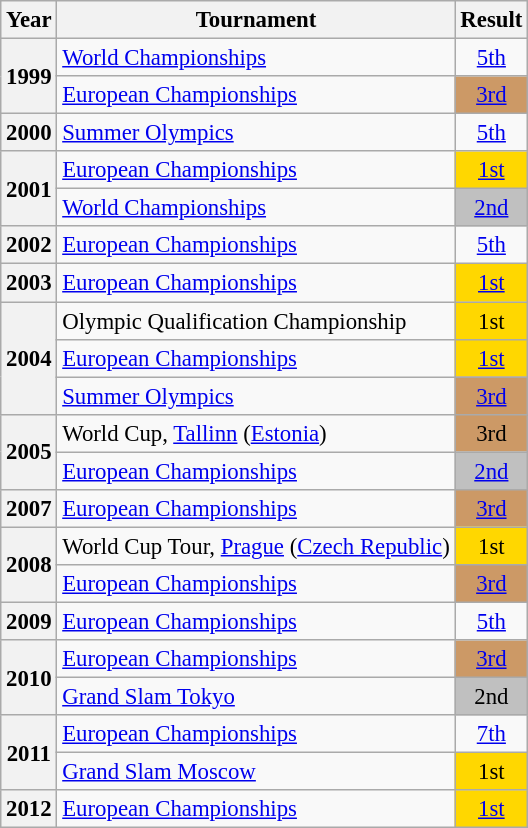<table class="wikitable sortable" style="font-size:95%;">
<tr>
<th>Year</th>
<th>Tournament</th>
<th>Result</th>
</tr>
<tr>
<th rowspan=2>1999</th>
<td><a href='#'>World Championships</a></td>
<td align=center><a href='#'>5th</a></td>
</tr>
<tr>
<td><a href='#'>European Championships</a></td>
<td bgcolor=#c96 align=center><a href='#'>3rd</a></td>
</tr>
<tr>
<th>2000</th>
<td><a href='#'>Summer Olympics</a></td>
<td align=center><a href='#'>5th</a></td>
</tr>
<tr>
<th rowspan=2>2001</th>
<td><a href='#'>European Championships</a></td>
<td bgcolor=gold align=center><a href='#'>1st</a></td>
</tr>
<tr>
<td><a href='#'>World Championships</a></td>
<td bgcolor=silver align=center><a href='#'>2nd</a></td>
</tr>
<tr>
<th>2002</th>
<td><a href='#'>European Championships</a></td>
<td align=center><a href='#'>5th</a></td>
</tr>
<tr>
<th>2003</th>
<td><a href='#'>European Championships</a></td>
<td bgcolor=gold align=center><a href='#'>1st</a></td>
</tr>
<tr>
<th rowspan=3>2004</th>
<td>Olympic Qualification Championship</td>
<td bgcolor=gold align=center>1st</td>
</tr>
<tr>
<td><a href='#'>European Championships</a></td>
<td bgcolor=gold align=center><a href='#'>1st</a></td>
</tr>
<tr>
<td><a href='#'>Summer Olympics</a></td>
<td bgcolor=#c96 align=center><a href='#'>3rd</a></td>
</tr>
<tr>
<th rowspan=2>2005</th>
<td>World Cup, <a href='#'>Tallinn</a> (<a href='#'>Estonia</a>)</td>
<td bgcolor=#c96 align=center>3rd</td>
</tr>
<tr>
<td><a href='#'>European Championships</a></td>
<td bgcolor=silver align=center><a href='#'>2nd</a></td>
</tr>
<tr>
<th>2007</th>
<td><a href='#'>European Championships</a></td>
<td bgcolor=#c96 align=center><a href='#'>3rd</a></td>
</tr>
<tr>
<th rowspan=2>2008</th>
<td>World Cup Tour, <a href='#'>Prague</a> (<a href='#'>Czech Republic</a>)</td>
<td bgcolor=gold align=center>1st</td>
</tr>
<tr>
<td><a href='#'>European Championships</a></td>
<td bgcolor=#c96 align=center><a href='#'>3rd</a></td>
</tr>
<tr>
<th>2009</th>
<td><a href='#'>European Championships</a></td>
<td align=center><a href='#'>5th</a></td>
</tr>
<tr>
<th rowspan=2>2010</th>
<td><a href='#'>European Championships</a></td>
<td bgcolor=#c96 align=center><a href='#'>3rd</a></td>
</tr>
<tr>
<td><a href='#'>Grand Slam Tokyo</a></td>
<td bgcolor=silver align=center>2nd</td>
</tr>
<tr>
<th rowspan=2>2011</th>
<td><a href='#'>European Championships</a></td>
<td align=center><a href='#'>7th</a></td>
</tr>
<tr>
<td><a href='#'>Grand Slam Moscow</a></td>
<td bgcolor=gold align=center>1st</td>
</tr>
<tr>
<th>2012</th>
<td><a href='#'>European Championships</a></td>
<td bgcolor=gold align=center><a href='#'>1st</a></td>
</tr>
</table>
